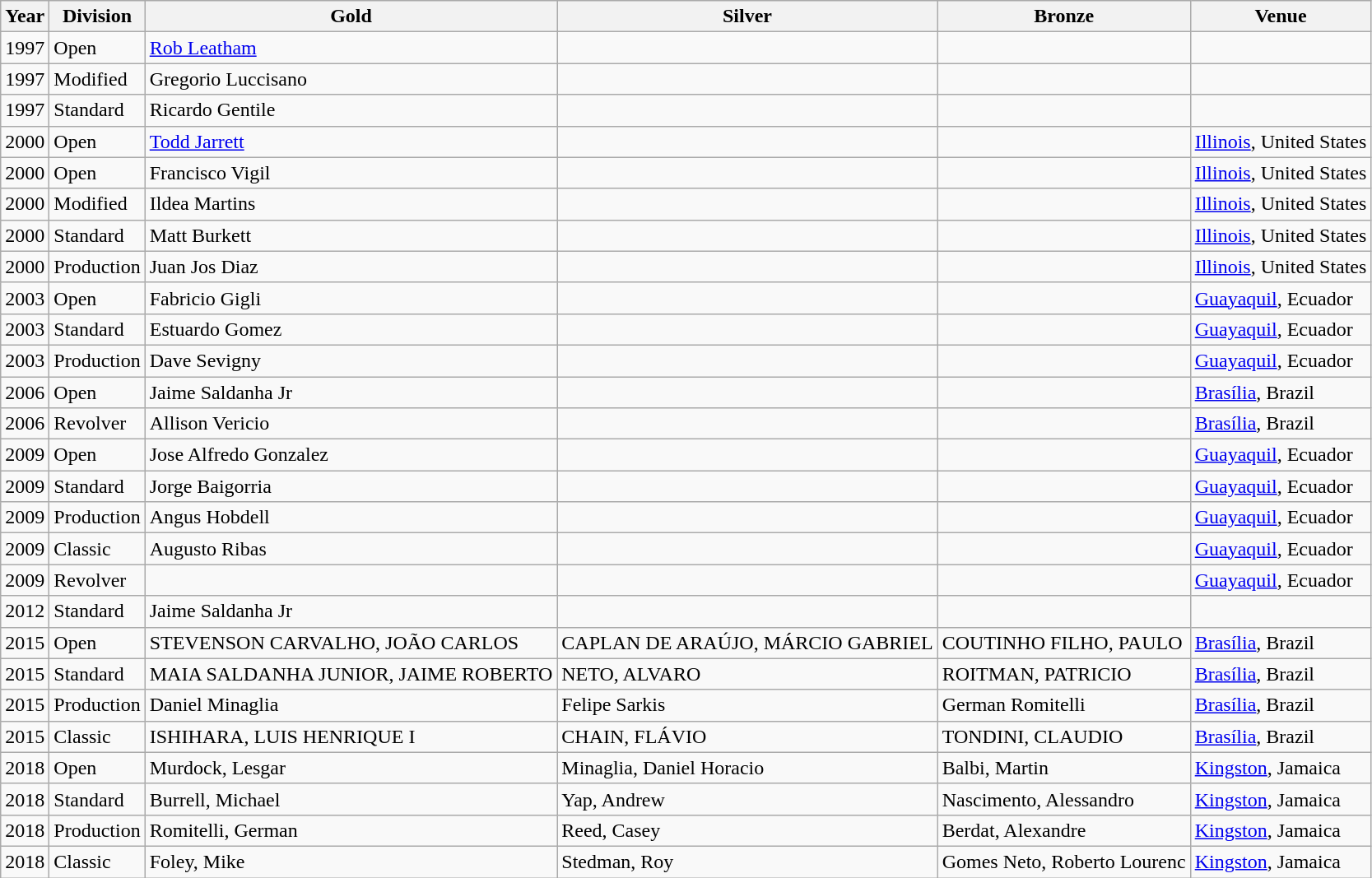<table class="wikitable sortable" style="text-align: left;">
<tr>
<th>Year</th>
<th>Division</th>
<th> Gold</th>
<th> Silver</th>
<th> Bronze</th>
<th>Venue</th>
</tr>
<tr>
<td>1997</td>
<td>Open</td>
<td> <a href='#'>Rob Leatham</a></td>
<td></td>
<td></td>
<td></td>
</tr>
<tr>
<td>1997</td>
<td>Modified</td>
<td> Gregorio Luccisano</td>
<td></td>
<td></td>
<td></td>
</tr>
<tr>
<td>1997</td>
<td>Standard</td>
<td> Ricardo Gentile</td>
<td></td>
<td></td>
<td></td>
</tr>
<tr>
<td>2000</td>
<td>Open</td>
<td> <a href='#'>Todd Jarrett</a></td>
<td></td>
<td></td>
<td><a href='#'>Illinois</a>, United States</td>
</tr>
<tr>
<td>2000</td>
<td>Open</td>
<td> Francisco Vigil</td>
<td></td>
<td></td>
<td><a href='#'>Illinois</a>, United States</td>
</tr>
<tr>
<td>2000</td>
<td>Modified</td>
<td> Ildea Martins</td>
<td></td>
<td></td>
<td><a href='#'>Illinois</a>, United States</td>
</tr>
<tr>
<td>2000</td>
<td>Standard</td>
<td> Matt Burkett</td>
<td></td>
<td></td>
<td><a href='#'>Illinois</a>, United States</td>
</tr>
<tr>
<td>2000</td>
<td>Production</td>
<td> Juan Jos Diaz</td>
<td></td>
<td></td>
<td><a href='#'>Illinois</a>, United States</td>
</tr>
<tr>
<td>2003</td>
<td>Open</td>
<td> Fabricio Gigli</td>
<td></td>
<td></td>
<td><a href='#'>Guayaquil</a>, Ecuador</td>
</tr>
<tr>
<td>2003</td>
<td>Standard</td>
<td> Estuardo Gomez</td>
<td></td>
<td></td>
<td><a href='#'>Guayaquil</a>, Ecuador</td>
</tr>
<tr>
<td>2003</td>
<td>Production</td>
<td> Dave Sevigny</td>
<td></td>
<td></td>
<td><a href='#'>Guayaquil</a>, Ecuador</td>
</tr>
<tr>
<td>2006</td>
<td>Open</td>
<td> Jaime Saldanha Jr</td>
<td></td>
<td></td>
<td><a href='#'>Brasília</a>, Brazil</td>
</tr>
<tr>
<td>2006</td>
<td>Revolver</td>
<td> Allison Vericio</td>
<td></td>
<td></td>
<td><a href='#'>Brasília</a>, Brazil</td>
</tr>
<tr>
<td>2009</td>
<td>Open</td>
<td> Jose Alfredo Gonzalez</td>
<td></td>
<td></td>
<td><a href='#'>Guayaquil</a>, Ecuador</td>
</tr>
<tr>
<td>2009</td>
<td>Standard</td>
<td> Jorge Baigorria</td>
<td></td>
<td></td>
<td><a href='#'>Guayaquil</a>, Ecuador</td>
</tr>
<tr>
<td>2009</td>
<td>Production</td>
<td> Angus Hobdell</td>
<td></td>
<td></td>
<td><a href='#'>Guayaquil</a>, Ecuador</td>
</tr>
<tr>
<td>2009</td>
<td>Classic</td>
<td> Augusto Ribas</td>
<td></td>
<td></td>
<td><a href='#'>Guayaquil</a>, Ecuador</td>
</tr>
<tr>
<td>2009</td>
<td>Revolver</td>
<td></td>
<td></td>
<td></td>
<td><a href='#'>Guayaquil</a>, Ecuador</td>
</tr>
<tr>
<td>2012</td>
<td>Standard</td>
<td> Jaime Saldanha Jr</td>
<td></td>
<td></td>
<td></td>
</tr>
<tr>
<td>2015</td>
<td>Open</td>
<td> STEVENSON CARVALHO, JOÃO CARLOS</td>
<td>CAPLAN DE ARAÚJO, MÁRCIO GABRIEL</td>
<td>COUTINHO FILHO, PAULO</td>
<td><a href='#'>Brasília</a>, Brazil</td>
</tr>
<tr>
<td>2015</td>
<td>Standard</td>
<td> MAIA SALDANHA JUNIOR, JAIME ROBERTO</td>
<td>NETO, ALVARO</td>
<td>ROITMAN, PATRICIO</td>
<td><a href='#'>Brasília</a>, Brazil</td>
</tr>
<tr>
<td>2015</td>
<td>Production</td>
<td> Daniel Minaglia</td>
<td>Felipe Sarkis</td>
<td>German Romitelli</td>
<td><a href='#'>Brasília</a>, Brazil</td>
</tr>
<tr>
<td>2015</td>
<td>Classic</td>
<td> ISHIHARA, LUIS HENRIQUE I</td>
<td>CHAIN, FLÁVIO</td>
<td>TONDINI, CLAUDIO</td>
<td><a href='#'>Brasília</a>, Brazil</td>
</tr>
<tr>
<td>2018</td>
<td>Open</td>
<td> Murdock, Lesgar</td>
<td>Minaglia, Daniel Horacio</td>
<td>Balbi, Martin</td>
<td><a href='#'>Kingston</a>, Jamaica</td>
</tr>
<tr>
<td>2018</td>
<td>Standard</td>
<td> Burrell, Michael</td>
<td>Yap, Andrew</td>
<td>Nascimento, Alessandro</td>
<td><a href='#'>Kingston</a>, Jamaica</td>
</tr>
<tr>
<td>2018</td>
<td>Production</td>
<td> Romitelli, German</td>
<td>Reed, Casey</td>
<td>Berdat, Alexandre</td>
<td><a href='#'>Kingston</a>, Jamaica</td>
</tr>
<tr>
<td>2018</td>
<td>Classic</td>
<td> Foley, Mike</td>
<td>Stedman, Roy</td>
<td>Gomes Neto, Roberto Lourenc</td>
<td><a href='#'>Kingston</a>, Jamaica</td>
</tr>
</table>
